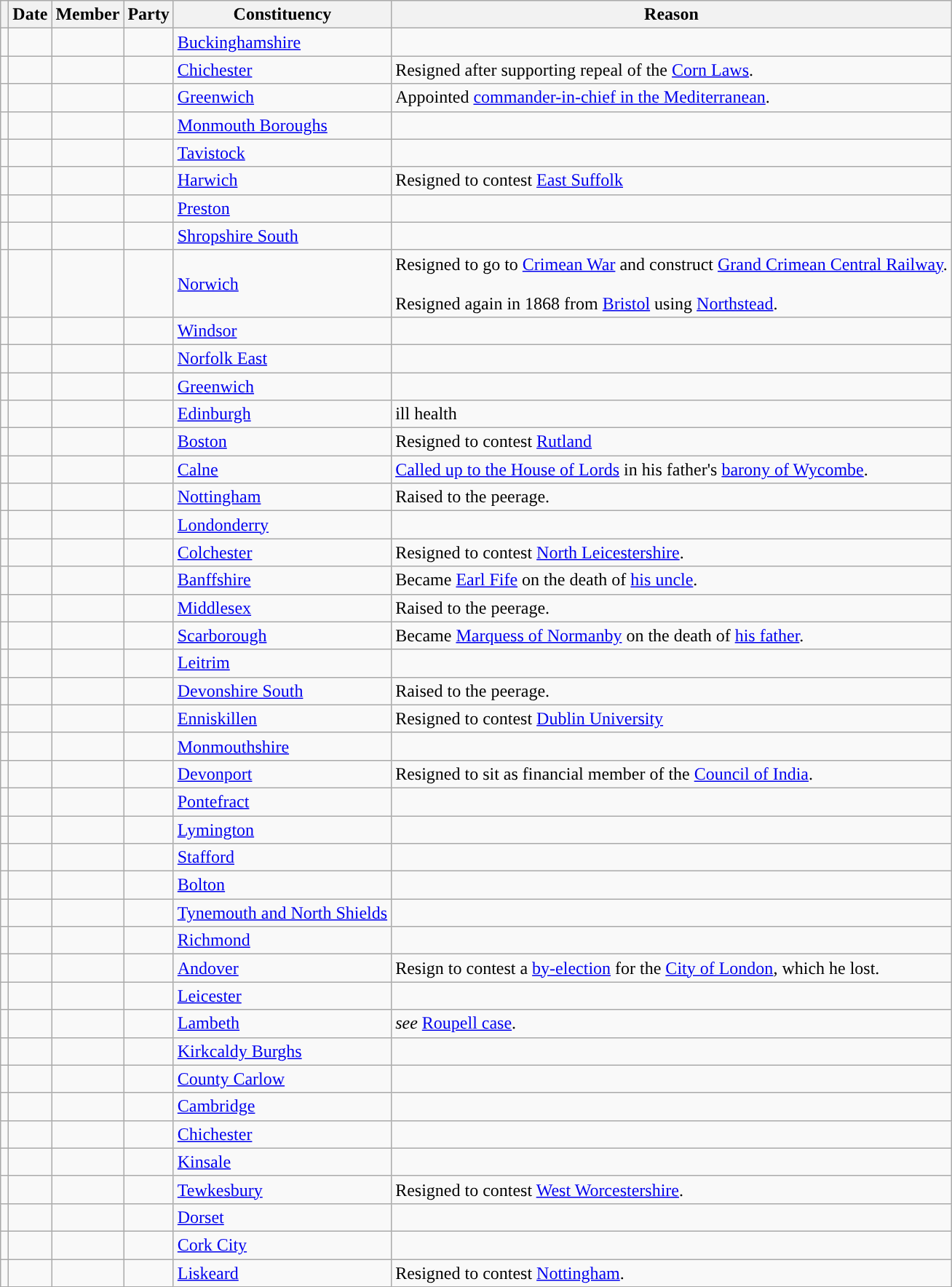<table class="wikitable sortable">
<tr>
<th class="unsortable"></th>
<th>Date</th>
<th>Member</th>
<th>Party</th>
<th>Constituency</th>
<th class="unsortable">Reason</th>
</tr>
<tr>
<td style="background-color: "></td>
<td></td>
<td></td>
<td><a href='#'></a></td>
<td><a href='#'>Buckinghamshire</a></td>
<td></td>
</tr>
<tr>
<td style="background-color: "></td>
<td></td>
<td></td>
<td><a href='#'></a></td>
<td><a href='#'>Chichester</a></td>
<td>Resigned after supporting repeal of the <a href='#'>Corn Laws</a>.</td>
</tr>
<tr>
<td style="background-color: "></td>
<td></td>
<td></td>
<td><a href='#'></a></td>
<td><a href='#'>Greenwich</a></td>
<td>Appointed <a href='#'>commander-in-chief in the Mediterranean</a>.</td>
</tr>
<tr>
<td style="background-color: "></td>
<td></td>
<td></td>
<td><a href='#'></a></td>
<td><a href='#'>Monmouth Boroughs</a></td>
<td></td>
</tr>
<tr>
<td style="background-color: "></td>
<td></td>
<td></td>
<td><a href='#'></a></td>
<td><a href='#'>Tavistock</a></td>
<td></td>
</tr>
<tr>
<td style="background-color: "></td>
<td></td>
<td></td>
<td><a href='#'></a></td>
<td><a href='#'>Harwich</a></td>
<td>Resigned to contest <a href='#'>East Suffolk</a></td>
</tr>
<tr>
<td style="background-color: "></td>
<td></td>
<td></td>
<td><a href='#'></a></td>
<td><a href='#'>Preston</a></td>
<td></td>
</tr>
<tr>
<td style="background-color: "></td>
<td></td>
<td></td>
<td><a href='#'></a></td>
<td><a href='#'>Shropshire South</a></td>
<td></td>
</tr>
<tr>
<td style="background-color: "></td>
<td></td>
<td></td>
<td><a href='#'></a></td>
<td><a href='#'>Norwich</a></td>
<td>Resigned to go to <a href='#'>Crimean War</a> and construct <a href='#'>Grand Crimean Central Railway</a>.<br><br>Resigned again in 1868 from <a href='#'>Bristol</a> using <a href='#'>Northstead</a>.</td>
</tr>
<tr>
<td style="background-color: "></td>
<td></td>
<td></td>
<td><a href='#'></a></td>
<td><a href='#'>Windsor</a></td>
<td></td>
</tr>
<tr>
<td style="background-color: "></td>
<td></td>
<td></td>
<td><a href='#'></a></td>
<td><a href='#'>Norfolk East</a></td>
<td></td>
</tr>
<tr>
<td style="background-color: "></td>
<td></td>
<td></td>
<td><a href='#'></a></td>
<td><a href='#'>Greenwich</a></td>
<td></td>
</tr>
<tr>
<td style="background-color: "></td>
<td></td>
<td></td>
<td><a href='#'></a></td>
<td><a href='#'>Edinburgh</a></td>
<td>ill health</td>
</tr>
<tr>
<td style="background-color: "></td>
<td></td>
<td></td>
<td><a href='#'></a></td>
<td><a href='#'>Boston</a></td>
<td>Resigned to contest <a href='#'>Rutland</a></td>
</tr>
<tr>
<td style="background-color: "></td>
<td></td>
<td></td>
<td><a href='#'></a></td>
<td><a href='#'>Calne</a></td>
<td><a href='#'>Called up to the House of Lords</a> in his father's <a href='#'>barony of Wycombe</a>.</td>
</tr>
<tr>
<td style="background-color: "></td>
<td></td>
<td></td>
<td><a href='#'></a></td>
<td><a href='#'>Nottingham</a></td>
<td>Raised to the peerage.</td>
</tr>
<tr>
<td style="background-color: "></td>
<td></td>
<td></td>
<td><a href='#'></a></td>
<td><a href='#'>Londonderry</a></td>
<td></td>
</tr>
<tr>
<td style="background-color: "></td>
<td></td>
<td></td>
<td><a href='#'></a></td>
<td><a href='#'>Colchester</a></td>
<td>Resigned to contest <a href='#'>North Leicestershire</a>.</td>
</tr>
<tr>
<td style="background-color: "></td>
<td></td>
<td></td>
<td><a href='#'></a></td>
<td><a href='#'>Banffshire</a></td>
<td>Became <a href='#'>Earl Fife</a> on the death of <a href='#'>his uncle</a>.</td>
</tr>
<tr>
<td style="background-color: "></td>
<td></td>
<td></td>
<td><a href='#'></a></td>
<td><a href='#'>Middlesex</a></td>
<td>Raised to the peerage.</td>
</tr>
<tr>
<td style="background-color: "></td>
<td></td>
<td></td>
<td><a href='#'></a></td>
<td><a href='#'>Scarborough</a></td>
<td>Became <a href='#'>Marquess of Normanby</a> on the death of <a href='#'>his father</a>.</td>
</tr>
<tr>
<td style="background-color: "></td>
<td></td>
<td></td>
<td><a href='#'></a></td>
<td><a href='#'>Leitrim</a></td>
<td></td>
</tr>
<tr>
<td style="background-color: "></td>
<td></td>
<td></td>
<td><a href='#'></a></td>
<td><a href='#'>Devonshire South</a></td>
<td>Raised to the peerage.</td>
</tr>
<tr>
<td style="background-color: "></td>
<td></td>
<td></td>
<td><a href='#'></a></td>
<td><a href='#'>Enniskillen</a></td>
<td>Resigned to contest <a href='#'>Dublin University</a></td>
</tr>
<tr>
<td style="background-color: "></td>
<td></td>
<td></td>
<td><a href='#'></a></td>
<td><a href='#'>Monmouthshire</a></td>
<td></td>
</tr>
<tr>
<td style="background-color: "></td>
<td></td>
<td></td>
<td><a href='#'></a></td>
<td><a href='#'>Devonport</a></td>
<td>Resigned to sit as financial member of the <a href='#'>Council of India</a>.</td>
</tr>
<tr>
<td style="background-color: "></td>
<td></td>
<td></td>
<td><a href='#'></a></td>
<td><a href='#'>Pontefract</a></td>
<td></td>
</tr>
<tr>
<td style="background-color: "></td>
<td></td>
<td></td>
<td><a href='#'></a></td>
<td><a href='#'>Lymington</a></td>
<td></td>
</tr>
<tr>
<td style="background-color: "></td>
<td></td>
<td></td>
<td><a href='#'></a></td>
<td><a href='#'>Stafford</a></td>
<td></td>
</tr>
<tr>
<td style="background-color: "></td>
<td></td>
<td></td>
<td><a href='#'></a></td>
<td><a href='#'>Bolton</a></td>
<td></td>
</tr>
<tr>
<td style="background-color: "></td>
<td></td>
<td></td>
<td><a href='#'></a></td>
<td><a href='#'>Tynemouth and North Shields</a></td>
<td></td>
</tr>
<tr>
<td style="background-color: "></td>
<td></td>
<td></td>
<td><a href='#'></a></td>
<td><a href='#'>Richmond</a></td>
<td></td>
</tr>
<tr>
<td style="background-color: "></td>
<td></td>
<td></td>
<td><a href='#'></a></td>
<td><a href='#'>Andover</a></td>
<td>Resign to contest a <a href='#'>by-election</a> for the <a href='#'>City of London</a>, which he lost.</td>
</tr>
<tr>
<td style="background-color: "></td>
<td></td>
<td></td>
<td><a href='#'></a></td>
<td><a href='#'>Leicester</a></td>
<td></td>
</tr>
<tr>
<td style="background-color: "></td>
<td></td>
<td></td>
<td><a href='#'></a></td>
<td><a href='#'>Lambeth</a></td>
<td><em>see</em> <a href='#'>Roupell case</a>.</td>
</tr>
<tr>
<td style="background-color: "></td>
<td></td>
<td></td>
<td><a href='#'></a></td>
<td><a href='#'>Kirkcaldy Burghs</a></td>
<td></td>
</tr>
<tr>
<td style="background-color: "></td>
<td></td>
<td></td>
<td><a href='#'></a></td>
<td><a href='#'>County Carlow</a></td>
<td></td>
</tr>
<tr>
<td style="background-color: "></td>
<td></td>
<td></td>
<td><a href='#'></a></td>
<td><a href='#'>Cambridge</a></td>
<td></td>
</tr>
<tr>
<td style="background-color: "></td>
<td></td>
<td></td>
<td><a href='#'></a></td>
<td><a href='#'>Chichester</a></td>
<td></td>
</tr>
<tr>
<td style="background-color: "></td>
<td></td>
<td></td>
<td><a href='#'></a></td>
<td><a href='#'>Kinsale</a></td>
<td></td>
</tr>
<tr>
<td style="background-color: "></td>
<td></td>
<td></td>
<td><a href='#'></a></td>
<td><a href='#'>Tewkesbury</a></td>
<td>Resigned to contest <a href='#'>West Worcestershire</a>.</td>
</tr>
<tr>
<td style="background-color: "></td>
<td></td>
<td></td>
<td><a href='#'></a></td>
<td><a href='#'>Dorset</a></td>
<td></td>
</tr>
<tr>
<td style="background-color: "></td>
<td></td>
<td></td>
<td><a href='#'></a></td>
<td><a href='#'>Cork City</a></td>
<td></td>
</tr>
<tr>
<td style="background-color: "></td>
<td></td>
<td></td>
<td><a href='#'></a></td>
<td><a href='#'>Liskeard</a></td>
<td>Resigned to contest <a href='#'>Nottingham</a>.</td>
</tr>
</table>
